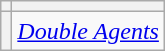<table class="wikitable" style="text-align: center">
<tr>
<th scope="col"></th>
<th scope="col"></th>
</tr>
<tr>
<th scope="row"></th>
<td><em><a href='#'>Double Agents</a></em></td>
</tr>
</table>
